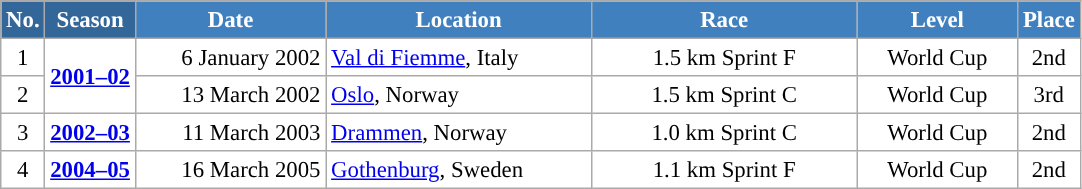<table class="wikitable sortable" style="font-size:95%; text-align:center; border:grey solid 1px; border-collapse:collapse; background:#ffffff;">
<tr style="background:#efefef;">
<th style="background-color:#369; color:white;">No.</th>
<th style="background-color:#369; color:white;">Season</th>
<th style="background-color:#4180be; color:white; width:120px;">Date</th>
<th style="background-color:#4180be; color:white; width:170px;">Location</th>
<th style="background-color:#4180be; color:white; width:170px;">Race</th>
<th style="background-color:#4180be; color:white; width:100px;">Level</th>
<th style="background-color:#4180be; color:white;">Place</th>
</tr>
<tr>
<td align=center>1</td>
<td rowspan=2 align=center><strong><a href='#'>2001–02</a></strong></td>
<td align=right>6 January 2002</td>
<td align=left> <a href='#'>Val di Fiemme</a>, Italy</td>
<td>1.5 km Sprint F</td>
<td>World Cup</td>
<td>2nd</td>
</tr>
<tr>
<td align=center>2</td>
<td align=right>13 March 2002</td>
<td align=left> <a href='#'>Oslo</a>, Norway</td>
<td>1.5 km Sprint C</td>
<td>World Cup</td>
<td>3rd</td>
</tr>
<tr>
<td align=center>3</td>
<td rowspan=1 align=center><strong><a href='#'>2002–03</a></strong></td>
<td align=right>11 March 2003</td>
<td align=left> <a href='#'>Drammen</a>, Norway</td>
<td>1.0 km Sprint C</td>
<td>World Cup</td>
<td>2nd</td>
</tr>
<tr>
<td align=center>4</td>
<td rowspan=1 align=center><strong><a href='#'>2004–05</a></strong></td>
<td align=right>16 March 2005</td>
<td align=left> <a href='#'>Gothenburg</a>, Sweden</td>
<td>1.1 km Sprint F</td>
<td>World Cup</td>
<td>2nd</td>
</tr>
</table>
